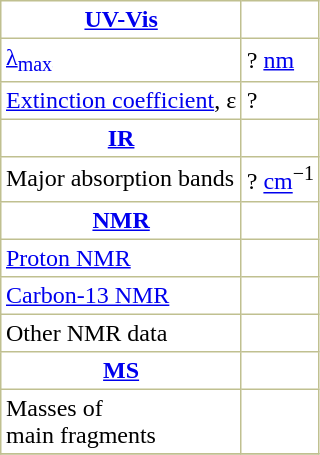<table border="1" cellspacing="0" cellpadding="3" style="margin: 0 0 0 0.5em; background: #FFFFFF; border-collapse: collapse; border-color: #C0C090;">
<tr>
<th><a href='#'>UV-Vis</a></th>
</tr>
<tr>
<td><a href='#'>λ<sub>max</sub></a></td>
<td>? <a href='#'>nm</a></td>
</tr>
<tr>
<td><a href='#'>Extinction coefficient</a>, ε</td>
<td>?</td>
</tr>
<tr>
<th><a href='#'>IR</a></th>
</tr>
<tr>
<td>Major absorption bands</td>
<td>? <a href='#'>cm</a><sup>−1</sup></td>
</tr>
<tr>
<th><a href='#'>NMR</a></th>
</tr>
<tr>
<td><a href='#'>Proton NMR</a> </td>
<td> </td>
</tr>
<tr>
<td><a href='#'>Carbon-13 NMR</a> </td>
<td> </td>
</tr>
<tr>
<td>Other NMR data </td>
<td> </td>
</tr>
<tr>
<th><a href='#'>MS</a></th>
</tr>
<tr>
<td>Masses of <br>main fragments</td>
<td>  </td>
</tr>
<tr>
</tr>
</table>
